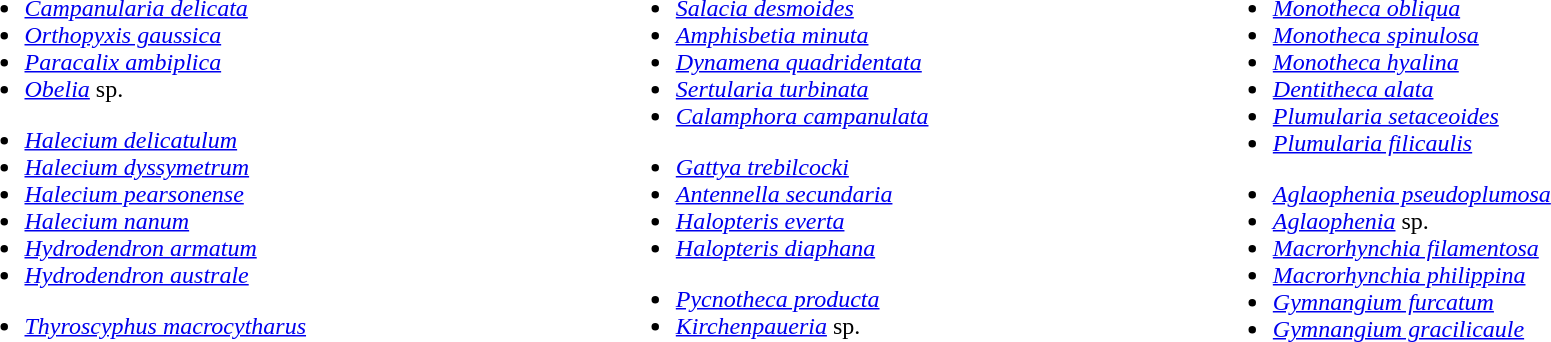<table width="100%">
<tr valign="top">
<td><br><ul><li><em><a href='#'>Campanularia delicata</a></em></li><li><em><a href='#'>Orthopyxis gaussica</a></em></li><li><em><a href='#'>Paracalix ambiplica</a></em></li><li><em><a href='#'>Obelia</a></em> sp.</li></ul><ul><li><em><a href='#'>Halecium delicatulum</a></em></li><li><em><a href='#'>Halecium dyssymetrum</a></em></li><li><em><a href='#'>Halecium pearsonense</a></em></li><li><em><a href='#'>Halecium nanum</a></em></li><li><em><a href='#'>Hydrodendron armatum</a></em></li><li><em><a href='#'>Hydrodendron australe</a></em></li></ul><ul><li><em><a href='#'>Thyroscyphus macrocytharus</a></em></li></ul></td>
<td><br><ul><li><em><a href='#'>Salacia desmoides</a></em></li><li><em><a href='#'>Amphisbetia minuta</a></em></li><li><em><a href='#'>Dynamena quadridentata</a></em></li><li><em><a href='#'>Sertularia turbinata</a></em></li><li><em><a href='#'>Calamphora campanulata</a></em></li></ul><ul><li><em><a href='#'>Gattya trebilcocki</a></em></li><li><em><a href='#'>Antennella secundaria</a></em></li><li><em><a href='#'>Halopteris everta</a></em></li><li><em><a href='#'>Halopteris diaphana</a></em></li></ul><ul><li><em><a href='#'>Pycnotheca producta</a></em></li><li><em><a href='#'>Kirchenpaueria</a></em> sp.</li></ul></td>
<td><br><ul><li><em><a href='#'>Monotheca obliqua</a></em></li><li><em><a href='#'>Monotheca spinulosa</a></em></li><li><em><a href='#'>Monotheca hyalina</a></em></li><li><em><a href='#'>Dentitheca alata</a></em></li><li><em><a href='#'>Plumularia setaceoides</a></em></li><li><em><a href='#'>Plumularia filicaulis</a></em></li></ul><ul><li><em><a href='#'>Aglaophenia pseudoplumosa</a></em></li><li><em><a href='#'>Aglaophenia</a></em> sp.</li><li><em><a href='#'>Macrorhynchia filamentosa</a></em></li><li><em><a href='#'>Macrorhynchia philippina</a></em></li><li><em><a href='#'>Gymnangium furcatum</a></em></li><li><em><a href='#'>Gymnangium gracilicaule</a></em></li></ul></td>
</tr>
</table>
